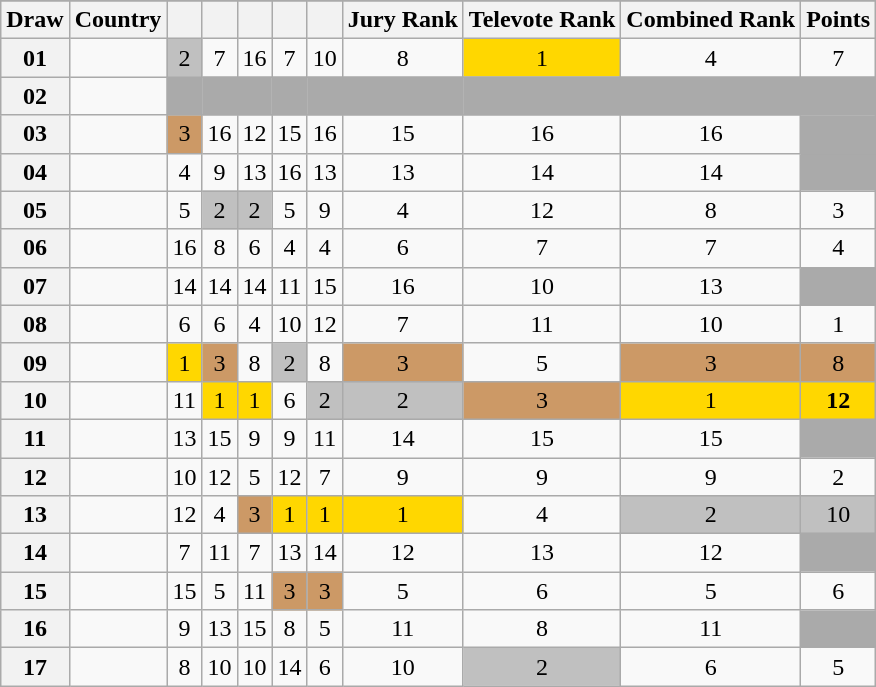<table class="sortable wikitable collapsible plainrowheaders" style="text-align:center;">
<tr>
</tr>
<tr>
<th scope="col">Draw</th>
<th scope="col">Country</th>
<th scope="col"><small></small></th>
<th scope="col"><small></small></th>
<th scope="col"><small></small></th>
<th scope="col"><small></small></th>
<th scope="col"><small></small></th>
<th scope="col">Jury Rank</th>
<th scope="col">Televote Rank</th>
<th scope="col">Combined Rank</th>
<th scope="col">Points</th>
</tr>
<tr>
<th scope="row" style="text-align:center;">01</th>
<td style="text-align:left;"></td>
<td style="background:silver;">2</td>
<td>7</td>
<td>16</td>
<td>7</td>
<td>10</td>
<td>8</td>
<td style="background:gold;">1</td>
<td>4</td>
<td>7</td>
</tr>
<tr class="sortbottom">
<th scope="row" style="text-align:center;">02</th>
<td style="text-align:left;"></td>
<td style="background:#AAAAAA;"></td>
<td style="background:#AAAAAA;"></td>
<td style="background:#AAAAAA;"></td>
<td style="background:#AAAAAA;"></td>
<td style="background:#AAAAAA;"></td>
<td style="background:#AAAAAA;"></td>
<td style="background:#AAAAAA;"></td>
<td style="background:#AAAAAA;"></td>
<td style="background:#AAAAAA;"></td>
</tr>
<tr>
<th scope="row" style="text-align:center;">03</th>
<td style="text-align:left;"></td>
<td style="background:#CC9966;">3</td>
<td>16</td>
<td>12</td>
<td>15</td>
<td>16</td>
<td>15</td>
<td>16</td>
<td>16</td>
<td style="background:#AAAAAA;"></td>
</tr>
<tr>
<th scope="row" style="text-align:center;">04</th>
<td style="text-align:left;"></td>
<td>4</td>
<td>9</td>
<td>13</td>
<td>16</td>
<td>13</td>
<td>13</td>
<td>14</td>
<td>14</td>
<td style="background:#AAAAAA;"></td>
</tr>
<tr>
<th scope="row" style="text-align:center;">05</th>
<td style="text-align:left;"></td>
<td>5</td>
<td style="background:silver;">2</td>
<td style="background:silver;">2</td>
<td>5</td>
<td>9</td>
<td>4</td>
<td>12</td>
<td>8</td>
<td>3</td>
</tr>
<tr>
<th scope="row" style="text-align:center;">06</th>
<td style="text-align:left;"></td>
<td>16</td>
<td>8</td>
<td>6</td>
<td>4</td>
<td>4</td>
<td>6</td>
<td>7</td>
<td>7</td>
<td>4</td>
</tr>
<tr>
<th scope="row" style="text-align:center;">07</th>
<td style="text-align:left;"></td>
<td>14</td>
<td>14</td>
<td>14</td>
<td>11</td>
<td>15</td>
<td>16</td>
<td>10</td>
<td>13</td>
<td style="background:#AAAAAA;"></td>
</tr>
<tr>
<th scope="row" style="text-align:center;">08</th>
<td style="text-align:left;"></td>
<td>6</td>
<td>6</td>
<td>4</td>
<td>10</td>
<td>12</td>
<td>7</td>
<td>11</td>
<td>10</td>
<td>1</td>
</tr>
<tr>
<th scope="row" style="text-align:center;">09</th>
<td style="text-align:left;"></td>
<td style="background:gold;">1</td>
<td style="background:#CC9966;">3</td>
<td>8</td>
<td style="background:silver;">2</td>
<td>8</td>
<td style="background:#CC9966;">3</td>
<td>5</td>
<td style="background:#CC9966;">3</td>
<td style="background:#CC9966;">8</td>
</tr>
<tr>
<th scope="row" style="text-align:center;">10</th>
<td style="text-align:left;"></td>
<td>11</td>
<td style="background:gold;">1</td>
<td style="background:gold;">1</td>
<td>6</td>
<td style="background:silver;">2</td>
<td style="background:silver;">2</td>
<td style="background:#CC9966;">3</td>
<td style="background:gold;">1</td>
<td style="background:gold;"><strong>12</strong></td>
</tr>
<tr>
<th scope="row" style="text-align:center;">11</th>
<td style="text-align:left;"></td>
<td>13</td>
<td>15</td>
<td>9</td>
<td>9</td>
<td>11</td>
<td>14</td>
<td>15</td>
<td>15</td>
<td style="background:#AAAAAA;"></td>
</tr>
<tr>
<th scope="row" style="text-align:center;">12</th>
<td style="text-align:left;"></td>
<td>10</td>
<td>12</td>
<td>5</td>
<td>12</td>
<td>7</td>
<td>9</td>
<td>9</td>
<td>9</td>
<td>2</td>
</tr>
<tr>
<th scope="row" style="text-align:center;">13</th>
<td style="text-align:left;"></td>
<td>12</td>
<td>4</td>
<td style="background:#CC9966;">3</td>
<td style="background:gold;">1</td>
<td style="background:gold;">1</td>
<td style="background:gold;">1</td>
<td>4</td>
<td style="background:silver;">2</td>
<td style="background:silver;">10</td>
</tr>
<tr>
<th scope="row" style="text-align:center;">14</th>
<td style="text-align:left;"></td>
<td>7</td>
<td>11</td>
<td>7</td>
<td>13</td>
<td>14</td>
<td>12</td>
<td>13</td>
<td>12</td>
<td style="background:#AAAAAA;"></td>
</tr>
<tr>
<th scope="row" style="text-align:center;">15</th>
<td style="text-align:left;"></td>
<td>15</td>
<td>5</td>
<td>11</td>
<td style="background:#CC9966;">3</td>
<td style="background:#CC9966;">3</td>
<td>5</td>
<td>6</td>
<td>5</td>
<td>6</td>
</tr>
<tr>
<th scope="row" style="text-align:center;">16</th>
<td style="text-align:left;"></td>
<td>9</td>
<td>13</td>
<td>15</td>
<td>8</td>
<td>5</td>
<td>11</td>
<td>8</td>
<td>11</td>
<td style="background:#AAAAAA;"></td>
</tr>
<tr>
<th scope="row" style="text-align:center;">17</th>
<td style="text-align:left;"></td>
<td>8</td>
<td>10</td>
<td>10</td>
<td>14</td>
<td>6</td>
<td>10</td>
<td style="background:silver;">2</td>
<td>6</td>
<td>5</td>
</tr>
</table>
